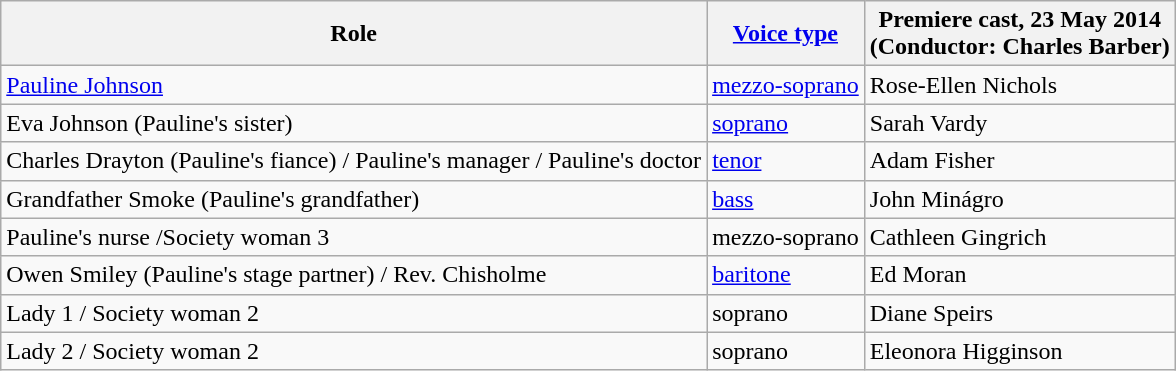<table class="wikitable">
<tr>
<th>Role</th>
<th><a href='#'>Voice type</a></th>
<th>Premiere cast, 23 May 2014<br>(Conductor: Charles Barber)</th>
</tr>
<tr>
<td><a href='#'>Pauline Johnson</a></td>
<td><a href='#'>mezzo-soprano</a></td>
<td>Rose-Ellen Nichols</td>
</tr>
<tr>
<td>Eva Johnson (Pauline's sister)</td>
<td><a href='#'>soprano</a></td>
<td>Sarah Vardy</td>
</tr>
<tr>
<td>Charles Drayton (Pauline's fiance) / Pauline's manager / Pauline's doctor</td>
<td><a href='#'>tenor</a></td>
<td>Adam Fisher</td>
</tr>
<tr>
<td>Grandfather Smoke (Pauline's grandfather)</td>
<td><a href='#'>bass</a></td>
<td>John Minágro</td>
</tr>
<tr>
<td>Pauline's nurse /Society woman 3</td>
<td>mezzo-soprano</td>
<td>Cathleen Gingrich</td>
</tr>
<tr>
<td>Owen Smiley (Pauline's stage partner) / Rev. Chisholme</td>
<td><a href='#'>baritone</a></td>
<td>Ed Moran</td>
</tr>
<tr>
<td>Lady 1 / Society woman 2</td>
<td>soprano</td>
<td>Diane Speirs</td>
</tr>
<tr>
<td>Lady 2 / Society woman 2</td>
<td>soprano</td>
<td>Eleonora Higginson</td>
</tr>
</table>
